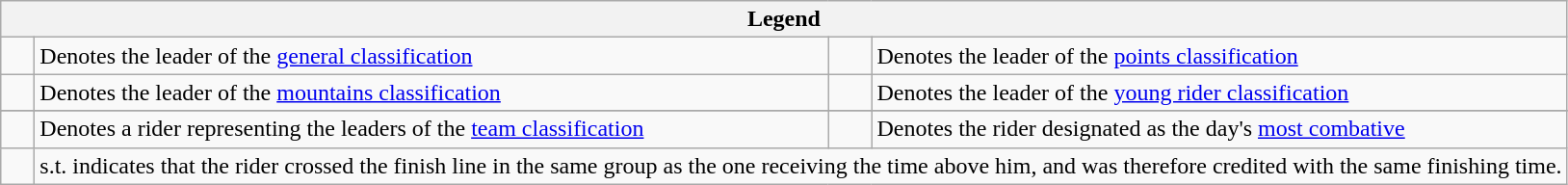<table class="wikitable">
<tr>
<th colspan=4>Legend</th>
</tr>
<tr>
<td>    </td>
<td>Denotes the leader of the <a href='#'>general classification</a></td>
<td>    </td>
<td>Denotes the leader of the <a href='#'>points classification</a></td>
</tr>
<tr>
<td>    </td>
<td>Denotes the leader of the <a href='#'>mountains classification</a></td>
<td>    </td>
<td>Denotes the leader of the <a href='#'>young rider classification</a></td>
</tr>
<tr>
</tr>
<tr>
<td>    </td>
<td>Denotes a rider representing the leaders of the <a href='#'>team classification</a></td>
<td>    </td>
<td>Denotes the rider designated as the day's <a href='#'>most combative</a></td>
</tr>
<tr>
<td>  </td>
<td colspan=3>s.t. indicates that the rider crossed the finish line in the same group as the one receiving the time above him, and was therefore credited with the same finishing time.</td>
</tr>
</table>
